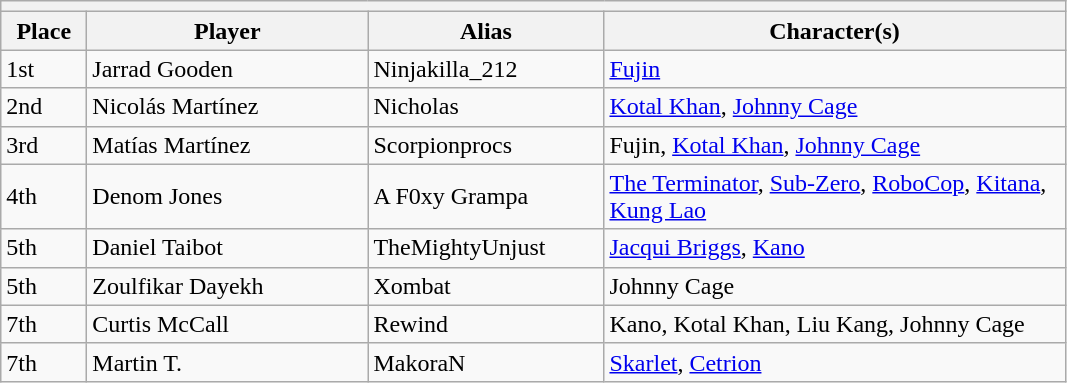<table class="wikitable">
<tr>
<th colspan=4></th>
</tr>
<tr>
<th style="width:50px;">Place</th>
<th style="width:180px;">Player</th>
<th style="width:150px;">Alias</th>
<th style="width:300px;">Character(s)</th>
</tr>
<tr>
<td>1st</td>
<td> Jarrad Gooden</td>
<td>Ninjakilla_212</td>
<td><a href='#'>Fujin</a></td>
</tr>
<tr>
<td>2nd</td>
<td> Nicolás Martínez</td>
<td>Nicholas</td>
<td><a href='#'>Kotal Khan</a>, <a href='#'>Johnny Cage</a></td>
</tr>
<tr>
<td>3rd</td>
<td> Matías Martínez</td>
<td>Scorpionprocs</td>
<td>Fujin, <a href='#'>Kotal Khan</a>, <a href='#'>Johnny Cage</a></td>
</tr>
<tr>
<td>4th</td>
<td> Denom Jones</td>
<td>A F0xy Grampa</td>
<td><a href='#'>The Terminator</a>, <a href='#'>Sub-Zero</a>, <a href='#'>RoboCop</a>,  <a href='#'>Kitana</a>, <a href='#'>Kung Lao</a></td>
</tr>
<tr>
<td>5th</td>
<td> Daniel Taibot</td>
<td>TheMightyUnjust</td>
<td><a href='#'>Jacqui Briggs</a>, <a href='#'>Kano</a></td>
</tr>
<tr>
<td>5th</td>
<td> Zoulfikar Dayekh</td>
<td>Xombat</td>
<td>Johnny Cage</td>
</tr>
<tr>
<td>7th</td>
<td> Curtis McCall</td>
<td>Rewind</td>
<td>Kano, Kotal Khan, Liu Kang, Johnny Cage</td>
</tr>
<tr>
<td>7th</td>
<td> Martin T.</td>
<td>MakoraN</td>
<td><a href='#'>Skarlet</a>, <a href='#'>Cetrion</a></td>
</tr>
</table>
